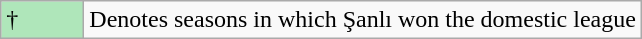<table class="wikitable">
<tr>
<td style="background:#AFE6BA; width:3em;">†</td>
<td>Denotes seasons in which Şanlı won the domestic league</td>
</tr>
</table>
